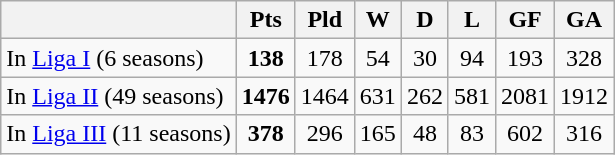<table class="wikitable" style="text-align: center;">
<tr>
<th></th>
<th>Pts</th>
<th>Pld</th>
<th>W</th>
<th>D</th>
<th>L</th>
<th>GF</th>
<th>GA</th>
</tr>
<tr>
<td align=left>In <a href='#'>Liga I</a> (6 seasons)</td>
<td><strong>138</strong></td>
<td>178</td>
<td>54</td>
<td>30</td>
<td>94</td>
<td>193</td>
<td>328</td>
</tr>
<tr>
<td align=left>In <a href='#'>Liga II</a> (49 seasons)</td>
<td><strong>1476</strong></td>
<td>1464</td>
<td>631</td>
<td>262</td>
<td>581</td>
<td>2081</td>
<td>1912</td>
</tr>
<tr>
<td align=left>In <a href='#'>Liga III</a> (11 seasons)</td>
<td><strong>378</strong></td>
<td>296</td>
<td>165</td>
<td>48</td>
<td>83</td>
<td>602</td>
<td>316</td>
</tr>
</table>
